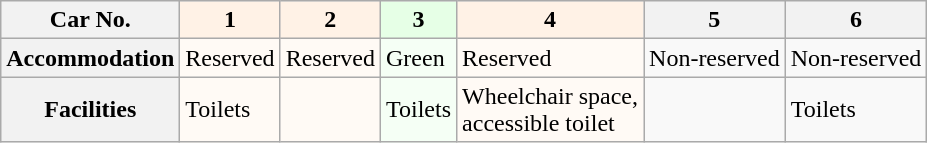<table class="wikitable">
<tr>
<th>Car No.</th>
<th style="background: #FFF2E6">1</th>
<th style="background: #FFF2E6">2</th>
<th style="background:#E6FFE6">3</th>
<th style="background: #FFF2E6">4</th>
<th>5</th>
<th>6</th>
</tr>
<tr>
<th>Accommodation</th>
<td style="background: #FFFAF5">Reserved</td>
<td style="background: #FFFAF5">Reserved</td>
<td style="background: #F5FFF5">Green</td>
<td style="background: #FFFAF5">Reserved</td>
<td>Non-reserved</td>
<td>Non-reserved</td>
</tr>
<tr>
<th>Facilities</th>
<td style="background: #FFFAF5">Toilets</td>
<td style="background: #FFFAF5"> </td>
<td style="background: #F5FFF5">Toilets</td>
<td style="background: #FFFAF5">Wheelchair space,<br>accessible toilet</td>
<td> </td>
<td>Toilets</td>
</tr>
</table>
